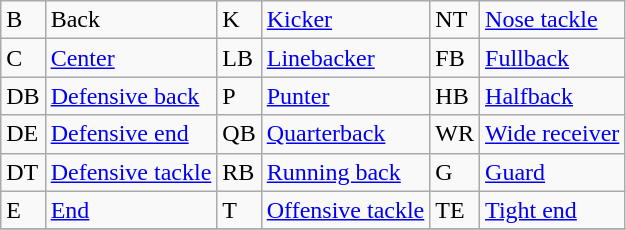<table class="wikitable">
<tr>
<td>B</td>
<td>Back</td>
<td>K</td>
<td><a href='#'>Kicker</a></td>
<td>NT</td>
<td><a href='#'>Nose tackle</a></td>
</tr>
<tr>
<td>C</td>
<td><a href='#'>Center</a></td>
<td>LB</td>
<td><a href='#'>Linebacker</a></td>
<td>FB</td>
<td><a href='#'>Fullback</a></td>
</tr>
<tr>
<td>DB</td>
<td><a href='#'>Defensive back</a></td>
<td>P</td>
<td><a href='#'>Punter</a></td>
<td>HB</td>
<td><a href='#'>Halfback</a></td>
</tr>
<tr>
<td>DE</td>
<td><a href='#'>Defensive end</a></td>
<td>QB</td>
<td><a href='#'>Quarterback</a></td>
<td>WR</td>
<td><a href='#'>Wide receiver</a></td>
</tr>
<tr>
<td>DT</td>
<td><a href='#'>Defensive tackle</a></td>
<td>RB</td>
<td><a href='#'>Running back</a></td>
<td>G</td>
<td><a href='#'>Guard</a></td>
</tr>
<tr>
<td>E</td>
<td><a href='#'>End</a></td>
<td>T</td>
<td><a href='#'>Offensive tackle</a></td>
<td>TE</td>
<td><a href='#'>Tight end</a></td>
</tr>
<tr>
</tr>
</table>
